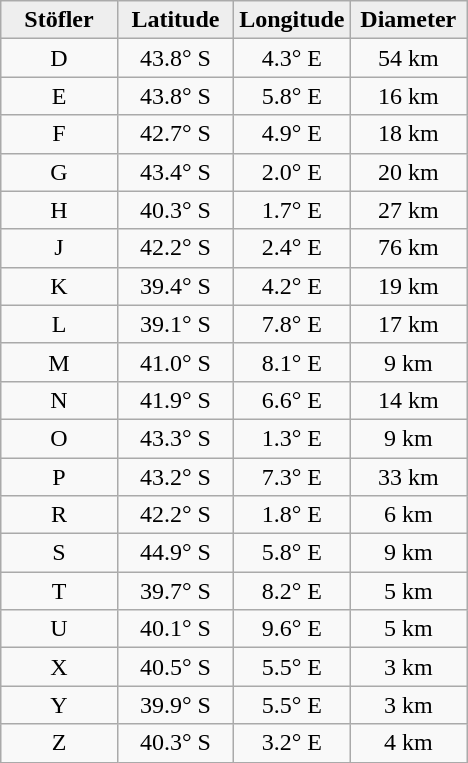<table class="wikitable">
<tr>
<th width="25%" style="background:#eeeeee;">Stöfler</th>
<th width="25%" style="background:#eeeeee;">Latitude</th>
<th width="25%" style="background:#eeeeee;">Longitude</th>
<th width="25%" style="background:#eeeeee;">Diameter</th>
</tr>
<tr>
<td align="center">D</td>
<td align="center">43.8° S</td>
<td align="center">4.3° E</td>
<td align="center">54 km</td>
</tr>
<tr>
<td align="center">E</td>
<td align="center">43.8° S</td>
<td align="center">5.8° E</td>
<td align="center">16 km</td>
</tr>
<tr>
<td align="center">F</td>
<td align="center">42.7° S</td>
<td align="center">4.9° E</td>
<td align="center">18 km</td>
</tr>
<tr>
<td align="center">G</td>
<td align="center">43.4° S</td>
<td align="center">2.0° E</td>
<td align="center">20 km</td>
</tr>
<tr>
<td align="center">H</td>
<td align="center">40.3° S</td>
<td align="center">1.7° E</td>
<td align="center">27 km</td>
</tr>
<tr>
<td align="center">J</td>
<td align="center">42.2° S</td>
<td align="center">2.4° E</td>
<td align="center">76 km</td>
</tr>
<tr>
<td align="center">K</td>
<td align="center">39.4° S</td>
<td align="center">4.2° E</td>
<td align="center">19 km</td>
</tr>
<tr>
<td align="center">L</td>
<td align="center">39.1° S</td>
<td align="center">7.8° E</td>
<td align="center">17 km</td>
</tr>
<tr>
<td align="center">M</td>
<td align="center">41.0° S</td>
<td align="center">8.1° E</td>
<td align="center">9 km</td>
</tr>
<tr>
<td align="center">N</td>
<td align="center">41.9° S</td>
<td align="center">6.6° E</td>
<td align="center">14 km</td>
</tr>
<tr>
<td align="center">O</td>
<td align="center">43.3° S</td>
<td align="center">1.3° E</td>
<td align="center">9 km</td>
</tr>
<tr>
<td align="center">P</td>
<td align="center">43.2° S</td>
<td align="center">7.3° E</td>
<td align="center">33 km</td>
</tr>
<tr>
<td align="center">R</td>
<td align="center">42.2° S</td>
<td align="center">1.8° E</td>
<td align="center">6 km</td>
</tr>
<tr>
<td align="center">S</td>
<td align="center">44.9° S</td>
<td align="center">5.8° E</td>
<td align="center">9 km</td>
</tr>
<tr>
<td align="center">T</td>
<td align="center">39.7° S</td>
<td align="center">8.2° E</td>
<td align="center">5 km</td>
</tr>
<tr>
<td align="center">U</td>
<td align="center">40.1° S</td>
<td align="center">9.6° E</td>
<td align="center">5 km</td>
</tr>
<tr>
<td align="center">X</td>
<td align="center">40.5° S</td>
<td align="center">5.5° E</td>
<td align="center">3 km</td>
</tr>
<tr>
<td align="center">Y</td>
<td align="center">39.9° S</td>
<td align="center">5.5° E</td>
<td align="center">3 km</td>
</tr>
<tr>
<td align="center">Z</td>
<td align="center">40.3° S</td>
<td align="center">3.2° E</td>
<td align="center">4 km</td>
</tr>
</table>
